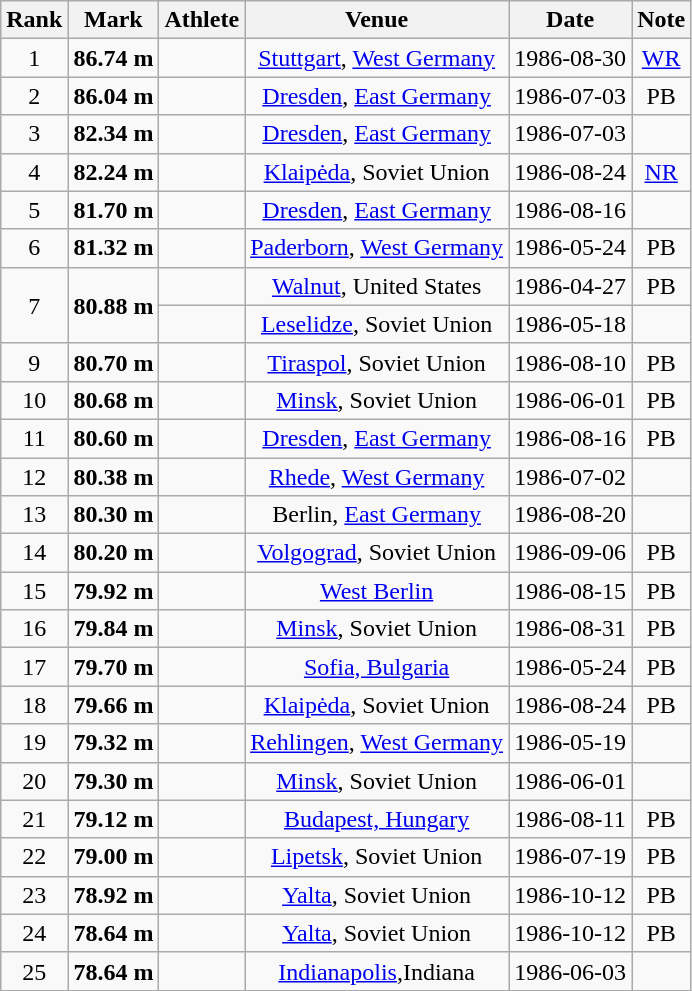<table class="wikitable" style="text-align:center;">
<tr>
<th>Rank</th>
<th>Mark</th>
<th>Athlete</th>
<th>Venue</th>
<th>Date</th>
<th>Note</th>
</tr>
<tr>
<td>1</td>
<td><strong>86.74 m</strong></td>
<td align=left></td>
<td><a href='#'>Stuttgart</a>, <a href='#'>West Germany</a></td>
<td>1986-08-30</td>
<td><a href='#'>WR</a></td>
</tr>
<tr>
<td>2</td>
<td><strong>86.04 m</strong></td>
<td align=left></td>
<td><a href='#'>Dresden</a>, <a href='#'>East Germany</a></td>
<td>1986-07-03</td>
<td>PB</td>
</tr>
<tr>
<td>3</td>
<td><strong>82.34 m</strong></td>
<td align=left></td>
<td><a href='#'>Dresden</a>, <a href='#'>East Germany</a></td>
<td>1986-07-03</td>
<td></td>
</tr>
<tr>
<td>4</td>
<td><strong>82.24 m</strong></td>
<td align=left></td>
<td><a href='#'>Klaipėda</a>, Soviet Union</td>
<td>1986-08-24</td>
<td><a href='#'>NR</a></td>
</tr>
<tr>
<td>5</td>
<td><strong>81.70 m</strong></td>
<td align=left></td>
<td><a href='#'>Dresden</a>, <a href='#'>East Germany</a></td>
<td>1986-08-16</td>
<td></td>
</tr>
<tr>
<td>6</td>
<td><strong>81.32 m</strong></td>
<td align=left></td>
<td><a href='#'>Paderborn</a>, <a href='#'>West Germany</a></td>
<td>1986-05-24</td>
<td>PB</td>
</tr>
<tr>
<td rowspan=2>7</td>
<td rowspan=2><strong>80.88 m</strong></td>
<td align=left></td>
<td><a href='#'>Walnut</a>, United States</td>
<td>1986-04-27</td>
<td>PB</td>
</tr>
<tr>
<td align=left></td>
<td><a href='#'>Leselidze</a>, Soviet Union</td>
<td>1986-05-18</td>
<td></td>
</tr>
<tr>
<td>9</td>
<td><strong>80.70 m</strong></td>
<td align=left></td>
<td><a href='#'>Tiraspol</a>, Soviet Union</td>
<td>1986-08-10</td>
<td>PB</td>
</tr>
<tr>
<td>10</td>
<td><strong>80.68 m</strong></td>
<td align=left></td>
<td><a href='#'>Minsk</a>, Soviet Union</td>
<td>1986-06-01</td>
<td>PB</td>
</tr>
<tr>
<td>11</td>
<td><strong>80.60 m</strong></td>
<td align=left></td>
<td><a href='#'>Dresden</a>, <a href='#'>East Germany</a></td>
<td>1986-08-16</td>
<td>PB</td>
</tr>
<tr>
<td>12</td>
<td><strong>80.38 m</strong></td>
<td align=left></td>
<td><a href='#'>Rhede</a>, <a href='#'>West Germany</a></td>
<td>1986-07-02</td>
<td></td>
</tr>
<tr>
<td>13</td>
<td><strong>80.30 m</strong></td>
<td align=left></td>
<td>Berlin, <a href='#'>East Germany</a></td>
<td>1986-08-20</td>
<td></td>
</tr>
<tr>
<td>14</td>
<td><strong>80.20 m</strong></td>
<td align=left></td>
<td><a href='#'>Volgograd</a>, Soviet Union</td>
<td>1986-09-06</td>
<td>PB</td>
</tr>
<tr>
<td>15</td>
<td><strong>79.92 m</strong></td>
<td align=left></td>
<td><a href='#'>West Berlin</a></td>
<td>1986-08-15</td>
<td>PB</td>
</tr>
<tr>
<td>16</td>
<td><strong>79.84 m</strong></td>
<td align=left></td>
<td><a href='#'>Minsk</a>, Soviet Union</td>
<td>1986-08-31</td>
<td>PB</td>
</tr>
<tr>
<td>17</td>
<td><strong>79.70 m</strong></td>
<td align=left></td>
<td><a href='#'>Sofia, Bulgaria</a></td>
<td>1986-05-24</td>
<td>PB</td>
</tr>
<tr>
<td>18</td>
<td><strong>79.66 m</strong></td>
<td align=left></td>
<td><a href='#'>Klaipėda</a>, Soviet Union</td>
<td>1986-08-24</td>
<td>PB</td>
</tr>
<tr>
<td>19</td>
<td><strong>79.32 m</strong></td>
<td align=left></td>
<td><a href='#'>Rehlingen</a>, <a href='#'>West Germany</a></td>
<td>1986-05-19</td>
<td></td>
</tr>
<tr>
<td>20</td>
<td><strong>79.30 m</strong></td>
<td align=left></td>
<td><a href='#'>Minsk</a>, Soviet Union</td>
<td>1986-06-01</td>
<td></td>
</tr>
<tr>
<td>21</td>
<td><strong>79.12 m</strong></td>
<td align=left></td>
<td><a href='#'>Budapest, Hungary</a></td>
<td>1986-08-11</td>
<td>PB</td>
</tr>
<tr>
<td>22</td>
<td><strong>79.00 m</strong></td>
<td align=left></td>
<td><a href='#'>Lipetsk</a>, Soviet Union</td>
<td>1986-07-19</td>
<td>PB</td>
</tr>
<tr>
<td>23</td>
<td><strong>78.92 m</strong></td>
<td align=left></td>
<td><a href='#'>Yalta</a>, Soviet Union</td>
<td>1986-10-12</td>
<td>PB</td>
</tr>
<tr>
<td>24</td>
<td><strong>78.64 m</strong></td>
<td align=left></td>
<td><a href='#'>Yalta</a>, Soviet Union</td>
<td>1986-10-12</td>
<td>PB</td>
</tr>
<tr>
<td>25</td>
<td><strong>78.64 m</strong></td>
<td align=left></td>
<td><a href='#'>Indianapolis</a>,Indiana</td>
<td>1986-06-03</td>
<td></td>
</tr>
</table>
